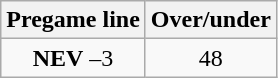<table class="wikitable">
<tr align="center">
<th style=>Pregame line</th>
<th style=>Over/under</th>
</tr>
<tr align="center">
<td><strong>NEV</strong> –3</td>
<td>48</td>
</tr>
</table>
